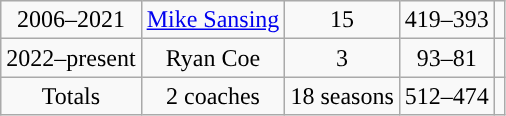<table class="wikitable" style="text-align:center">
<tr>
<td>2006–2021</td>
<td><a href='#'>Mike Sansing</a></td>
<td>15</td>
<td>419–393</td>
<td></td>
</tr>
<tr>
<td>2022–present</td>
<td>Ryan Coe</td>
<td>3</td>
<td>93–81</td>
<td></td>
</tr>
<tr class="sortbottom">
<td>Totals</td>
<td>2 coaches</td>
<td>18 seasons</td>
<td>512–474</td>
<td></td>
</tr>
</table>
